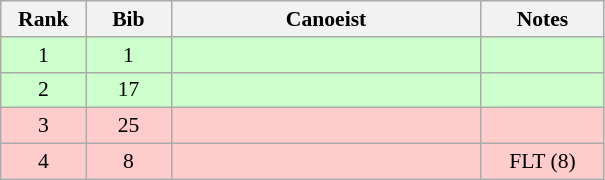<table class="wikitable" style="font-size:90%; text-align:center">
<tr>
<th width="50">Rank</th>
<th width="50">Bib</th>
<th width="200">Canoeist</th>
<th width="75">Notes</th>
</tr>
<tr bgcolor="#CCFFCC">
<td>1</td>
<td>1</td>
<td align="left"></td>
<td></td>
</tr>
<tr bgcolor="#CCFFCC">
<td>2</td>
<td>17</td>
<td align="left"></td>
<td></td>
</tr>
<tr bgcolor="#FFCCCC">
<td>3</td>
<td>25</td>
<td align="left"></td>
<td></td>
</tr>
<tr bgcolor="#FFCCCC">
<td>4</td>
<td>8</td>
<td align="left"></td>
<td>FLT (8)</td>
</tr>
</table>
